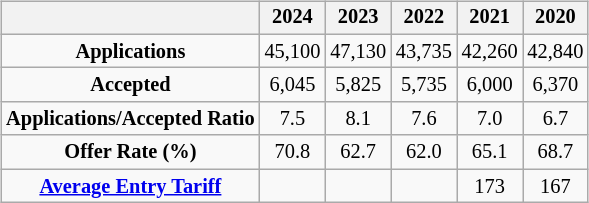<table class="floatright">
<tr>
<td><br><table class="wikitable" style="font-size:85%; text-align:center; margin-bottom: 5px">
<tr>
<th></th>
<th>2024</th>
<th>2023</th>
<th>2022</th>
<th>2021</th>
<th>2020</th>
</tr>
<tr>
<td><strong>Applications</strong></td>
<td>45,100</td>
<td>47,130</td>
<td>43,735</td>
<td>42,260</td>
<td>42,840</td>
</tr>
<tr>
<td><strong>Accepted</strong></td>
<td>6,045</td>
<td>5,825</td>
<td>5,735</td>
<td>6,000</td>
<td>6,370</td>
</tr>
<tr>
<td><strong>Applications/Accepted Ratio</strong></td>
<td>7.5</td>
<td>8.1</td>
<td>7.6</td>
<td>7.0</td>
<td>6.7</td>
</tr>
<tr>
<td><strong>Offer Rate (%)</strong></td>
<td>70.8</td>
<td>62.7</td>
<td>62.0</td>
<td>65.1</td>
<td>68.7</td>
</tr>
<tr>
<td><strong><a href='#'>Average Entry Tariff</a></strong></td>
<td></td>
<td></td>
<td></td>
<td>173</td>
<td>167</td>
</tr>
</table>
<table style="font-size:80%;float:left">
<tr>
<td></td>
</tr>
</table>
</td>
</tr>
</table>
